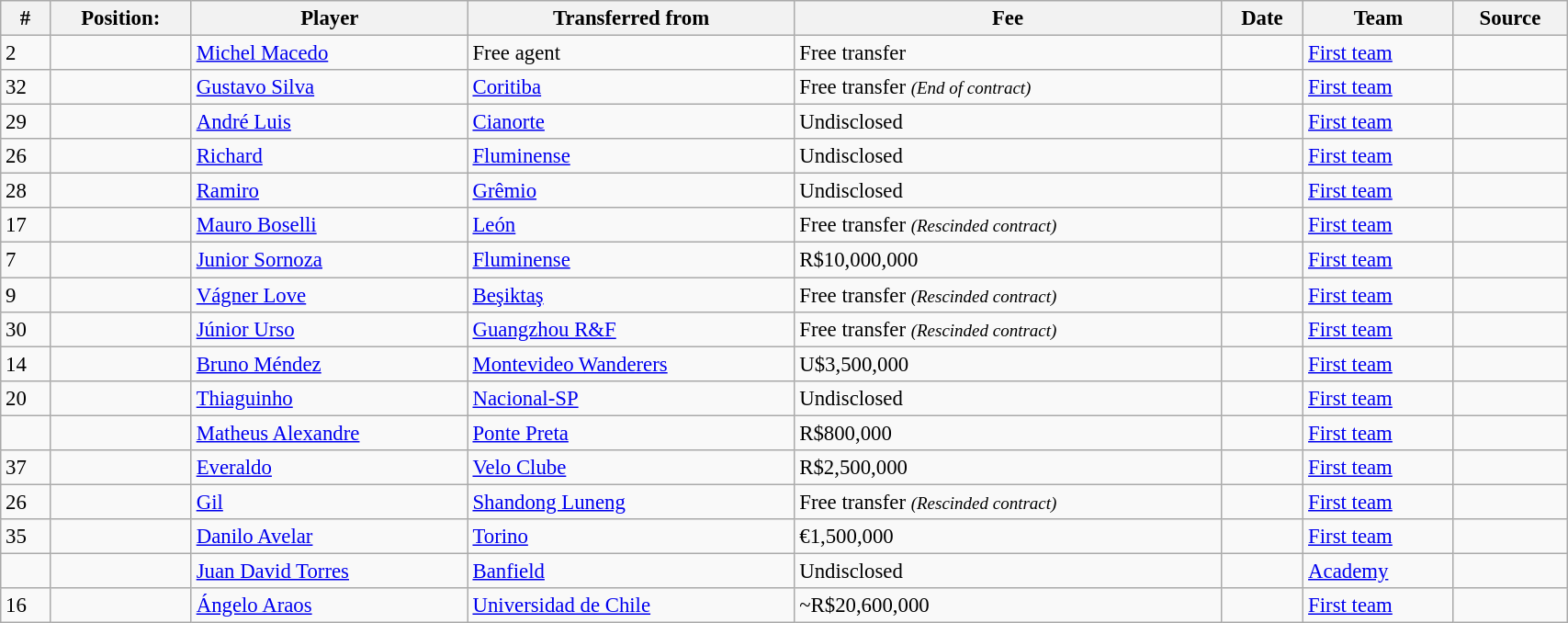<table class="wikitable sortable" style="width:90%; text-align:center; font-size:95%; text-align:left;">
<tr>
<th>#</th>
<th>Position:</th>
<th>Player</th>
<th>Transferred from</th>
<th>Fee</th>
<th>Date</th>
<th>Team</th>
<th>Source</th>
</tr>
<tr>
<td>2</td>
<td></td>
<td> <a href='#'>Michel Macedo</a></td>
<td>Free agent</td>
<td>Free transfer</td>
<td></td>
<td><a href='#'>First team</a></td>
<td></td>
</tr>
<tr>
<td>32</td>
<td></td>
<td> <a href='#'>Gustavo Silva</a></td>
<td> <a href='#'>Coritiba</a></td>
<td>Free transfer <small><em>(End of contract)</em></small></td>
<td></td>
<td><a href='#'>First team</a></td>
<td></td>
</tr>
<tr>
<td>29</td>
<td></td>
<td> <a href='#'>André Luis</a></td>
<td> <a href='#'>Cianorte</a></td>
<td>Undisclosed</td>
<td></td>
<td><a href='#'>First team</a></td>
<td></td>
</tr>
<tr>
<td>26</td>
<td></td>
<td> <a href='#'>Richard</a></td>
<td> <a href='#'>Fluminense</a></td>
<td>Undisclosed</td>
<td></td>
<td><a href='#'>First team</a></td>
<td></td>
</tr>
<tr>
<td>28</td>
<td></td>
<td> <a href='#'>Ramiro</a></td>
<td> <a href='#'>Grêmio</a></td>
<td>Undisclosed</td>
<td></td>
<td><a href='#'>First team</a></td>
<td></td>
</tr>
<tr>
<td>17</td>
<td></td>
<td> <a href='#'>Mauro Boselli</a></td>
<td> <a href='#'>León</a></td>
<td>Free transfer <small><em>(Rescinded contract)</em></small></td>
<td></td>
<td><a href='#'>First team</a></td>
<td></td>
</tr>
<tr>
<td>7</td>
<td></td>
<td> <a href='#'>Junior Sornoza</a></td>
<td> <a href='#'>Fluminense</a></td>
<td>R$10,000,000</td>
<td></td>
<td><a href='#'>First team</a></td>
<td></td>
</tr>
<tr>
<td>9</td>
<td></td>
<td> <a href='#'>Vágner Love</a></td>
<td> <a href='#'>Beşiktaş</a></td>
<td>Free transfer <small><em>(Rescinded contract)</em></small></td>
<td></td>
<td><a href='#'>First team</a></td>
<td></td>
</tr>
<tr>
<td>30</td>
<td></td>
<td> <a href='#'>Júnior Urso</a></td>
<td> <a href='#'>Guangzhou R&F</a></td>
<td>Free transfer <small><em>(Rescinded contract)</em></small></td>
<td></td>
<td><a href='#'>First team</a></td>
<td></td>
</tr>
<tr>
<td>14</td>
<td></td>
<td> <a href='#'>Bruno Méndez</a></td>
<td> <a href='#'>Montevideo Wanderers</a></td>
<td>U$3,500,000 </td>
<td></td>
<td><a href='#'>First team</a></td>
<td></td>
</tr>
<tr>
<td>20</td>
<td></td>
<td> <a href='#'>Thiaguinho</a></td>
<td> <a href='#'>Nacional-SP</a></td>
<td>Undisclosed </td>
<td></td>
<td><a href='#'>First team</a></td>
<td></td>
</tr>
<tr>
<td></td>
<td></td>
<td> <a href='#'>Matheus Alexandre</a></td>
<td> <a href='#'>Ponte Preta</a></td>
<td>R$800,000</td>
<td></td>
<td><a href='#'>First team</a></td>
<td></td>
</tr>
<tr>
<td>37</td>
<td></td>
<td> <a href='#'>Everaldo</a></td>
<td> <a href='#'>Velo Clube</a></td>
<td>R$2,500,000</td>
<td></td>
<td><a href='#'>First team</a></td>
<td></td>
</tr>
<tr>
<td>26</td>
<td></td>
<td> <a href='#'>Gil</a></td>
<td> <a href='#'>Shandong Luneng</a></td>
<td>Free transfer <small><em>(Rescinded contract)</em></small></td>
<td></td>
<td><a href='#'>First team</a></td>
<td></td>
</tr>
<tr>
<td>35</td>
<td></td>
<td> <a href='#'>Danilo Avelar</a></td>
<td> <a href='#'>Torino</a></td>
<td>€1,500,000  </td>
<td></td>
<td><a href='#'>First team</a></td>
<td></td>
</tr>
<tr>
<td></td>
<td></td>
<td> <a href='#'>Juan David Torres</a></td>
<td> <a href='#'>Banfield</a></td>
<td>Undisclosed</td>
<td></td>
<td><a href='#'>Academy</a></td>
<td></td>
</tr>
<tr>
<td>16</td>
<td></td>
<td> <a href='#'>Ángelo Araos</a></td>
<td> <a href='#'>Universidad de Chile</a></td>
<td>~R$20,600,000 </td>
<td></td>
<td><a href='#'>First team</a></td>
<td></td>
</tr>
</table>
